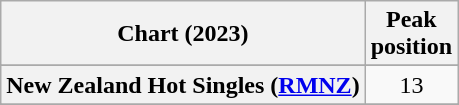<table class="wikitable sortable plainrowheaders" style="text-align:center">
<tr>
<th scope="col">Chart (2023)</th>
<th scope="col">Peak<br>position</th>
</tr>
<tr>
</tr>
<tr>
</tr>
<tr>
<th scope="row">New Zealand Hot Singles (<a href='#'>RMNZ</a>)</th>
<td>13</td>
</tr>
<tr>
</tr>
<tr>
</tr>
</table>
